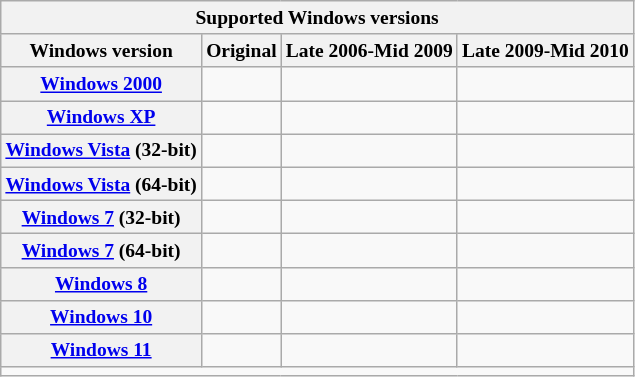<table class="wikitable" style="font-size:small; text-align:center">
<tr>
<th colspan=21>Supported Windows versions</th>
</tr>
<tr>
<th>Windows version</th>
<th>Original</th>
<th>Late 2006-Mid 2009</th>
<th>Late 2009-Mid 2010</th>
</tr>
<tr>
<th><a href='#'>Windows 2000</a> </th>
<td></td>
<td></td>
<td></td>
</tr>
<tr>
<th><a href='#'>Windows XP</a> </th>
<td></td>
<td></td>
<td></td>
</tr>
<tr>
<th><a href='#'>Windows Vista</a> (32-bit) </th>
<td></td>
<td></td>
<td></td>
</tr>
<tr>
<th><a href='#'>Windows Vista</a> (64-bit) </th>
<td></td>
<td></td>
<td></td>
</tr>
<tr>
<th><a href='#'>Windows 7</a> (32-bit) </th>
<td></td>
<td></td>
<td></td>
</tr>
<tr>
<th><a href='#'>Windows 7</a> (64-bit) </th>
<td></td>
<td></td>
<td></td>
</tr>
<tr>
<th><a href='#'>Windows 8</a> </th>
<td></td>
<td></td>
<td></td>
</tr>
<tr>
<th><a href='#'>Windows 10</a> </th>
<td></td>
<td></td>
<td></td>
</tr>
<tr>
<th><a href='#'>Windows 11</a> </th>
<td></td>
<td></td>
<td></td>
</tr>
<tr>
<td colspan=99></td>
</tr>
</table>
